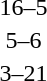<table style="text-align:center">
<tr>
<th width=200></th>
<th width=100></th>
<th width=200></th>
</tr>
<tr>
<td align=right><strong></strong></td>
<td>16–5</td>
<td align=left></td>
</tr>
<tr>
<td align=right></td>
<td>5–6</td>
<td align=left><strong></strong></td>
</tr>
<tr>
<td align=right></td>
<td>3–21</td>
<td align=left><strong></strong></td>
</tr>
</table>
